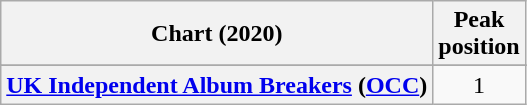<table class="wikitable sortable plainrowheaders" style="text-align:center">
<tr>
<th scope="col">Chart (2020)</th>
<th scope="col">Peak<br>position</th>
</tr>
<tr>
</tr>
<tr>
</tr>
<tr>
</tr>
<tr>
<th scope="row"><a href='#'>UK Independent Album Breakers</a> (<a href='#'>OCC</a>)</th>
<td>1</td>
</tr>
</table>
